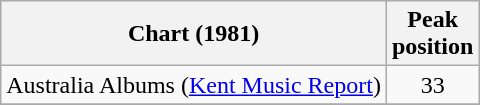<table class="wikitable sortable">
<tr>
<th>Chart (1981)</th>
<th>Peak<br>position</th>
</tr>
<tr>
<td>Australia Albums (<a href='#'>Kent Music Report</a>)</td>
<td style="text-align:center;">33</td>
</tr>
<tr>
</tr>
</table>
